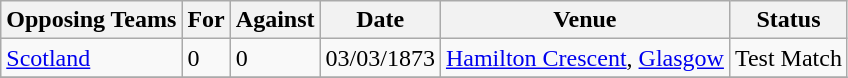<table class="wikitable">
<tr>
<th>Opposing Teams</th>
<th>For</th>
<th>Against</th>
<th>Date</th>
<th>Venue</th>
<th>Status</th>
</tr>
<tr>
<td><a href='#'>Scotland</a></td>
<td>0</td>
<td>0</td>
<td>03/03/1873</td>
<td><a href='#'>Hamilton Crescent</a>, <a href='#'>Glasgow</a></td>
<td>Test Match</td>
</tr>
<tr>
</tr>
</table>
